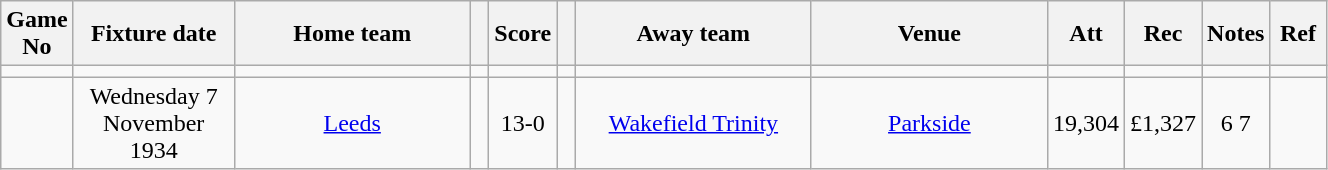<table class="wikitable" style="text-align:center;">
<tr>
<th width=20 abbr="No">Game No</th>
<th width=100 abbr="Date">Fixture date</th>
<th width=150 abbr="Home team">Home team</th>
<th width=5 abbr="space"></th>
<th width=20 abbr="Score">Score</th>
<th width=5 abbr="space"></th>
<th width=150 abbr="Away team">Away team</th>
<th width=150 abbr="Venue">Venue</th>
<th width=30 abbr="Att">Att</th>
<th width=30 abbr="Rec">Rec</th>
<th width=20 abbr="Notes">Notes</th>
<th width=30 abbr="Ref">Ref</th>
</tr>
<tr>
<td></td>
<td></td>
<td></td>
<td></td>
<td></td>
<td></td>
<td></td>
<td></td>
<td></td>
<td></td>
<td></td>
<td></td>
</tr>
<tr>
<td></td>
<td>Wednesday 7 November 1934</td>
<td><a href='#'>Leeds</a></td>
<td></td>
<td>13-0</td>
<td></td>
<td><a href='#'>Wakefield Trinity</a></td>
<td><a href='#'>Parkside</a></td>
<td>19,304</td>
<td>£1,327</td>
<td>6 7</td>
<td></td>
</tr>
</table>
